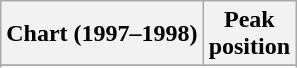<table class="wikitable sortable">
<tr>
<th align="left">Chart (1997–1998)</th>
<th align="center">Peak<br>position</th>
</tr>
<tr>
</tr>
<tr>
</tr>
</table>
